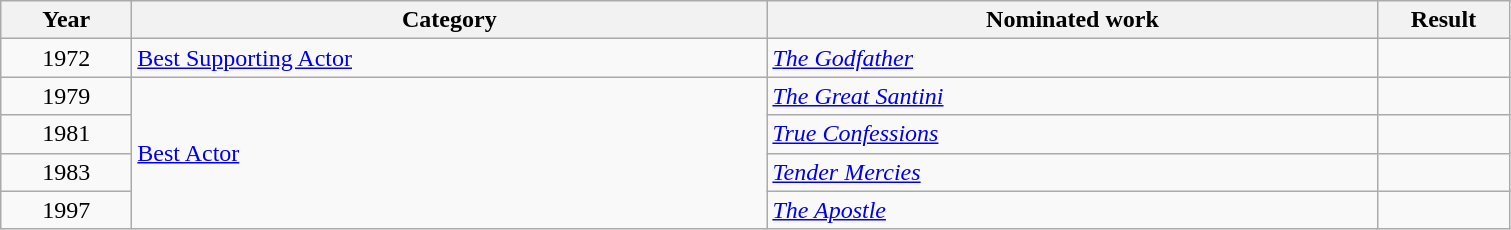<table class=wikitable>
<tr>
<th scope="col" style="width:5em;">Year</th>
<th scope="col" style="width:26em;">Category</th>
<th scope="col" style="width:25em;">Nominated work</th>
<th scope="col" style="width:5em;">Result</th>
</tr>
<tr>
<td style="text-align:center;">1972</td>
<td><a href='#'>Best Supporting Actor</a></td>
<td><em><a href='#'>The Godfather</a></em></td>
<td></td>
</tr>
<tr>
<td style="text-align:center;">1979</td>
<td rowspan="4"><a href='#'>Best Actor</a></td>
<td><em><a href='#'>The Great Santini</a></em></td>
<td></td>
</tr>
<tr>
<td style="text-align:center;">1981</td>
<td><em><a href='#'>True Confessions</a></em></td>
<td></td>
</tr>
<tr>
<td style="text-align:center;">1983</td>
<td><em><a href='#'>Tender Mercies</a></em></td>
<td></td>
</tr>
<tr>
<td style="text-align:center;">1997</td>
<td><em><a href='#'>The Apostle</a></em></td>
<td></td>
</tr>
</table>
